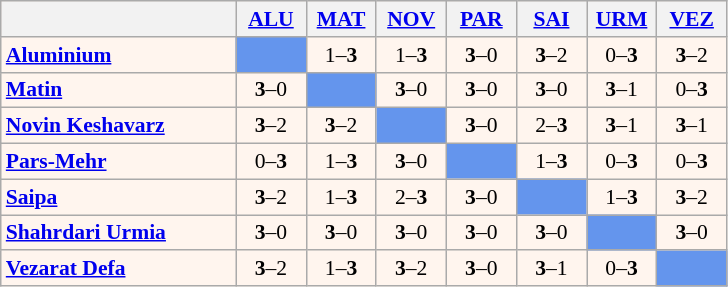<table cellspacing="0" cellpadding="3" style="background-color: #fff5ee; font-size: 90%; text-align: center" class="wikitable">
<tr>
<th width=150></th>
<th width=40><a href='#'>ALU</a></th>
<th width=40><a href='#'>MAT</a></th>
<th width=40><a href='#'>NOV</a></th>
<th width=40><a href='#'>PAR</a></th>
<th width=40><a href='#'>SAI</a></th>
<th width=40><a href='#'>URM</a></th>
<th width=40><a href='#'>VEZ</a></th>
</tr>
<tr>
<td align=left><strong><a href='#'>Aluminium</a></strong></td>
<td bgcolor="#6495ed"></td>
<td>1–<strong>3</strong></td>
<td>1–<strong>3</strong></td>
<td><strong>3</strong>–0</td>
<td><strong>3</strong>–2</td>
<td>0–<strong>3</strong></td>
<td><strong>3</strong>–2</td>
</tr>
<tr>
<td align=left><strong><a href='#'>Matin</a></strong></td>
<td><strong>3</strong>–0</td>
<td bgcolor="#6495ed"></td>
<td><strong>3</strong>–0</td>
<td><strong>3</strong>–0</td>
<td><strong>3</strong>–0</td>
<td><strong>3</strong>–1</td>
<td>0–<strong>3</strong></td>
</tr>
<tr>
<td align=left><strong><a href='#'>Novin Keshavarz</a></strong></td>
<td><strong>3</strong>–2</td>
<td><strong>3</strong>–2</td>
<td bgcolor="#6495ed"></td>
<td><strong>3</strong>–0</td>
<td>2–<strong>3</strong></td>
<td><strong>3</strong>–1</td>
<td><strong>3</strong>–1</td>
</tr>
<tr>
<td align=left><strong><a href='#'>Pars-Mehr</a></strong></td>
<td>0–<strong>3</strong></td>
<td>1–<strong>3</strong></td>
<td><strong>3</strong>–0</td>
<td bgcolor="#6495ed"></td>
<td>1–<strong>3</strong></td>
<td>0–<strong>3</strong></td>
<td>0–<strong>3</strong></td>
</tr>
<tr>
<td align=left><strong><a href='#'>Saipa</a></strong></td>
<td><strong>3</strong>–2</td>
<td>1–<strong>3</strong></td>
<td>2–<strong>3</strong></td>
<td><strong>3</strong>–0</td>
<td bgcolor="#6495ed"></td>
<td>1–<strong>3</strong></td>
<td><strong>3</strong>–2</td>
</tr>
<tr>
<td align=left><strong><a href='#'>Shahrdari Urmia</a></strong></td>
<td><strong>3</strong>–0</td>
<td><strong>3</strong>–0</td>
<td><strong>3</strong>–0</td>
<td><strong>3</strong>–0</td>
<td><strong>3</strong>–0</td>
<td bgcolor="#6495ed"></td>
<td><strong>3</strong>–0</td>
</tr>
<tr>
<td align=left><strong><a href='#'>Vezarat Defa</a></strong></td>
<td><strong>3</strong>–2</td>
<td>1–<strong>3</strong></td>
<td><strong>3</strong>–2</td>
<td><strong>3</strong>–0</td>
<td><strong>3</strong>–1</td>
<td>0–<strong>3</strong></td>
<td bgcolor="#6495ed"></td>
</tr>
</table>
